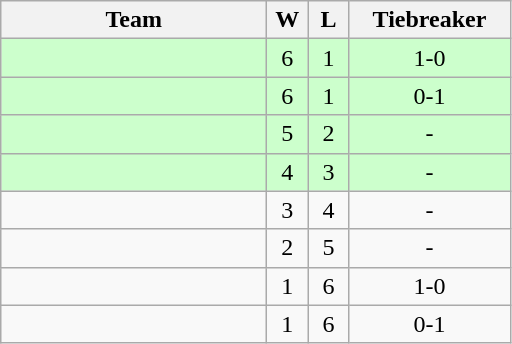<table class=wikitable style=text-align:center>
<tr>
<th width=170>Team</th>
<th width=20>W</th>
<th width=20>L</th>
<th width=100>Tiebreaker</th>
</tr>
<tr style="background:#cfc;">
<td align=left></td>
<td>6</td>
<td>1</td>
<td>1-0</td>
</tr>
<tr style="background:#cfc;">
<td align=left></td>
<td>6</td>
<td>1</td>
<td>0-1</td>
</tr>
<tr style="background:#cfc;">
<td align=left></td>
<td>5</td>
<td>2</td>
<td>-</td>
</tr>
<tr style="background:#cfc;">
<td align=left></td>
<td>4</td>
<td>3</td>
<td>-</td>
</tr>
<tr>
<td align=left></td>
<td>3</td>
<td>4</td>
<td>-</td>
</tr>
<tr>
<td align=left></td>
<td>2</td>
<td>5</td>
<td>-</td>
</tr>
<tr>
<td align=left></td>
<td>1</td>
<td>6</td>
<td>1-0</td>
</tr>
<tr>
<td align=left></td>
<td>1</td>
<td>6</td>
<td>0-1</td>
</tr>
</table>
